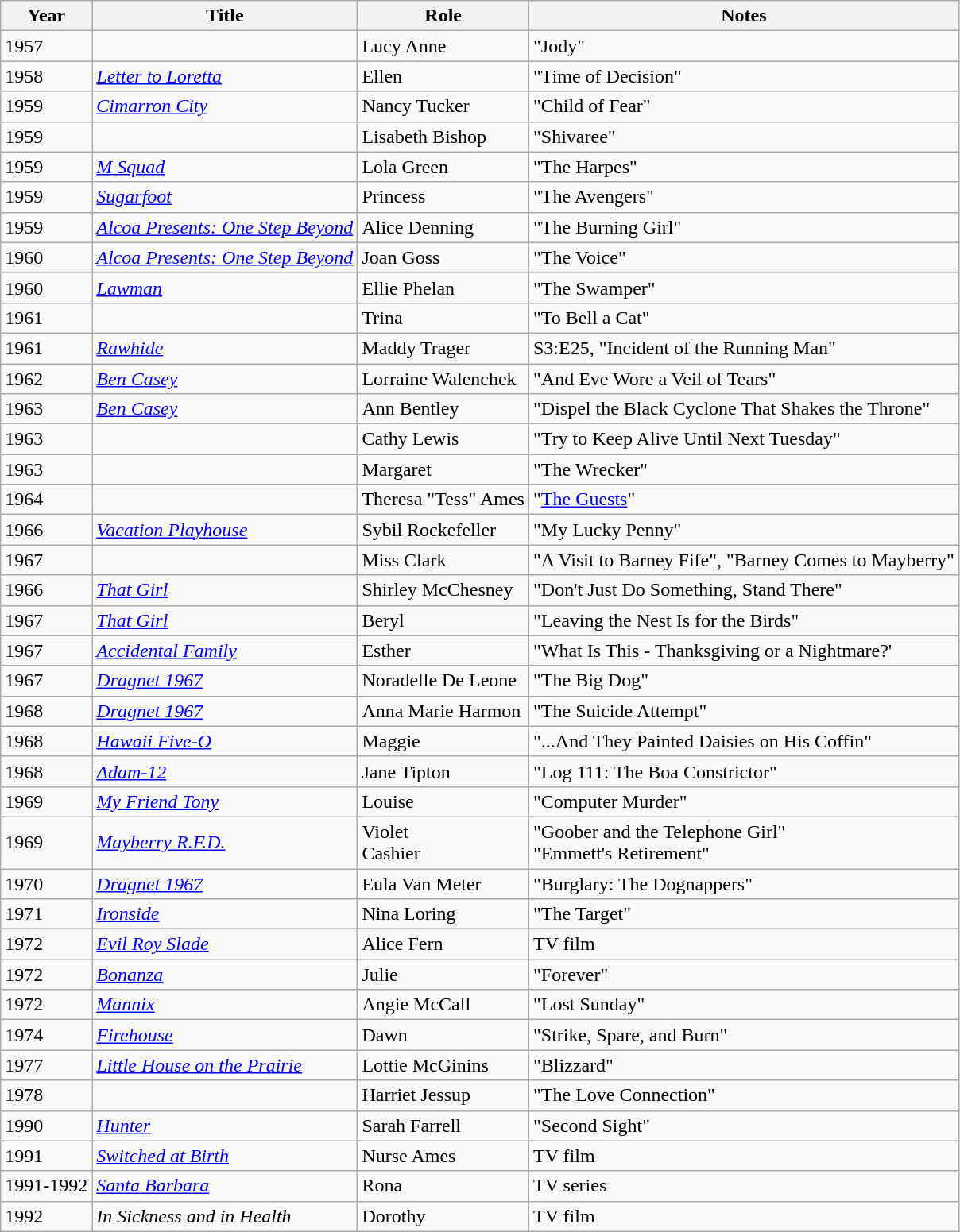<table class="wikitable sortable">
<tr>
<th>Year</th>
<th>Title</th>
<th>Role</th>
<th class="unsortable">Notes</th>
</tr>
<tr>
<td>1957</td>
<td><em></em></td>
<td>Lucy Anne</td>
<td>"Jody"</td>
</tr>
<tr>
<td>1958</td>
<td><em><a href='#'>Letter to Loretta</a></em></td>
<td>Ellen</td>
<td>"Time of Decision"</td>
</tr>
<tr>
<td>1959</td>
<td><em><a href='#'>Cimarron City</a></em></td>
<td>Nancy Tucker</td>
<td>"Child of Fear"</td>
</tr>
<tr>
<td>1959</td>
<td><em></em></td>
<td>Lisabeth Bishop</td>
<td>"Shivaree"</td>
</tr>
<tr>
<td>1959</td>
<td><em><a href='#'>M Squad</a></em></td>
<td>Lola Green</td>
<td>"The Harpes"</td>
</tr>
<tr>
<td>1959</td>
<td><em><a href='#'>Sugarfoot</a></em></td>
<td>Princess</td>
<td>"The Avengers"</td>
</tr>
<tr>
<td>1959</td>
<td><em><a href='#'>Alcoa Presents: One Step Beyond</a></em></td>
<td>Alice Denning</td>
<td>"The Burning Girl"</td>
</tr>
<tr>
<td>1960</td>
<td><em><a href='#'>Alcoa Presents: One Step Beyond</a></em></td>
<td>Joan Goss</td>
<td>"The Voice"</td>
</tr>
<tr>
<td>1960</td>
<td><em><a href='#'>Lawman</a></em></td>
<td>Ellie Phelan</td>
<td>"The Swamper"</td>
</tr>
<tr>
<td>1961</td>
<td><em></em></td>
<td>Trina</td>
<td>"To Bell a Cat"</td>
</tr>
<tr>
<td>1961</td>
<td><em><a href='#'>Rawhide</a></em></td>
<td>Maddy Trager</td>
<td>S3:E25, "Incident of the Running Man"</td>
</tr>
<tr>
<td>1962</td>
<td><em><a href='#'>Ben Casey</a></em></td>
<td>Lorraine Walenchek</td>
<td>"And Eve Wore a Veil of Tears"</td>
</tr>
<tr>
<td>1963</td>
<td><em><a href='#'>Ben Casey</a></em></td>
<td>Ann Bentley</td>
<td>"Dispel the Black Cyclone That Shakes the Throne"</td>
</tr>
<tr>
<td>1963</td>
<td><em></em></td>
<td>Cathy Lewis</td>
<td>"Try to Keep Alive Until Next Tuesday"</td>
</tr>
<tr>
<td>1963</td>
<td><em></em></td>
<td>Margaret</td>
<td>"The Wrecker"</td>
</tr>
<tr>
<td>1964</td>
<td><em></em></td>
<td>Theresa "Tess" Ames</td>
<td>"<a href='#'>The Guests</a>"</td>
</tr>
<tr>
<td>1966</td>
<td><em><a href='#'>Vacation Playhouse</a></em></td>
<td>Sybil Rockefeller</td>
<td>"My Lucky Penny"</td>
</tr>
<tr>
<td>1967</td>
<td><em></em></td>
<td>Miss Clark</td>
<td>"A Visit to Barney Fife", "Barney Comes to Mayberry"</td>
</tr>
<tr>
<td>1966</td>
<td><em><a href='#'>That Girl</a></em></td>
<td>Shirley McChesney</td>
<td>"Don't Just Do Something, Stand There"</td>
</tr>
<tr>
<td>1967</td>
<td><em><a href='#'>That Girl</a></em></td>
<td>Beryl</td>
<td>"Leaving the Nest Is for the Birds"</td>
</tr>
<tr>
<td>1967</td>
<td><em><a href='#'>Accidental Family</a></em></td>
<td>Esther</td>
<td>"What Is This - Thanksgiving or a Nightmare?'</td>
</tr>
<tr>
<td>1967</td>
<td><em><a href='#'>Dragnet 1967</a></em></td>
<td>Noradelle De Leone</td>
<td>"The Big Dog"</td>
</tr>
<tr>
<td>1968</td>
<td><em><a href='#'>Dragnet 1967</a></em></td>
<td>Anna Marie Harmon</td>
<td>"The Suicide Attempt"</td>
</tr>
<tr>
<td>1968</td>
<td><em><a href='#'>Hawaii Five-O</a></em></td>
<td>Maggie</td>
<td>"...And They Painted Daisies on His Coffin"</td>
</tr>
<tr>
<td>1968</td>
<td><em><a href='#'>Adam-12</a></em></td>
<td>Jane Tipton</td>
<td>"Log 111: The Boa Constrictor"</td>
</tr>
<tr>
<td>1969</td>
<td><em><a href='#'>My Friend Tony</a></em></td>
<td>Louise</td>
<td>"Computer Murder"</td>
</tr>
<tr>
<td>1969</td>
<td><em><a href='#'>Mayberry R.F.D.</a></em></td>
<td>Violet<br>Cashier</td>
<td>"Goober and the Telephone Girl"<br>"Emmett's Retirement"</td>
</tr>
<tr>
<td>1970</td>
<td><em><a href='#'>Dragnet 1967</a></em></td>
<td>Eula Van Meter</td>
<td>"Burglary: The Dognappers"</td>
</tr>
<tr>
<td>1971</td>
<td><em><a href='#'>Ironside</a></em></td>
<td>Nina Loring</td>
<td>"The Target"</td>
</tr>
<tr>
<td>1972</td>
<td><em><a href='#'>Evil Roy Slade</a></em></td>
<td>Alice Fern</td>
<td>TV film</td>
</tr>
<tr>
<td>1972</td>
<td><em><a href='#'>Bonanza</a></em></td>
<td>Julie</td>
<td>"Forever"</td>
</tr>
<tr>
<td>1972</td>
<td><em><a href='#'>Mannix</a></em></td>
<td>Angie McCall</td>
<td>"Lost Sunday"</td>
</tr>
<tr>
<td>1974</td>
<td><em><a href='#'>Firehouse</a></em></td>
<td>Dawn</td>
<td>"Strike, Spare, and Burn"</td>
</tr>
<tr>
<td>1977</td>
<td><em><a href='#'>Little House on the Prairie</a></em></td>
<td>Lottie McGinins</td>
<td>"Blizzard"</td>
</tr>
<tr>
<td>1978</td>
<td><em></em></td>
<td>Harriet Jessup</td>
<td>"The Love Connection"</td>
</tr>
<tr>
<td>1990</td>
<td><em><a href='#'>Hunter</a></em></td>
<td>Sarah Farrell</td>
<td>"Second Sight"</td>
</tr>
<tr>
<td>1991</td>
<td><em><a href='#'>Switched at Birth</a></em></td>
<td>Nurse Ames</td>
<td>TV film</td>
</tr>
<tr>
<td>1991-1992</td>
<td><em><a href='#'>Santa Barbara</a></em></td>
<td>Rona</td>
<td>TV series</td>
</tr>
<tr>
<td>1992</td>
<td><em>In Sickness and in Health</em></td>
<td>Dorothy</td>
<td>TV film</td>
</tr>
</table>
